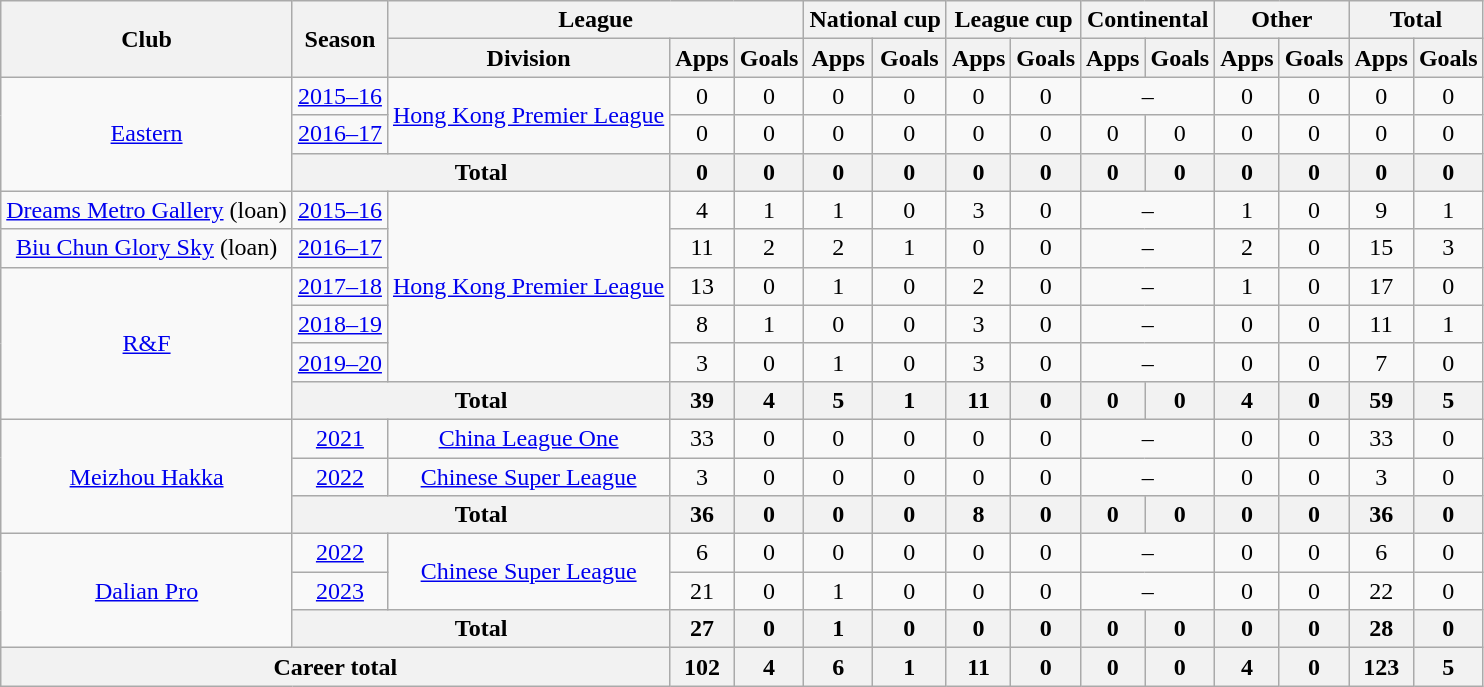<table class="wikitable" style="text-align: center">
<tr>
<th rowspan="2">Club</th>
<th rowspan="2">Season</th>
<th colspan="3">League</th>
<th colspan="2">National cup</th>
<th colspan="2">League cup</th>
<th colspan="2">Continental</th>
<th colspan="2">Other</th>
<th colspan="2">Total</th>
</tr>
<tr>
<th>Division</th>
<th>Apps</th>
<th>Goals</th>
<th>Apps</th>
<th>Goals</th>
<th>Apps</th>
<th>Goals</th>
<th>Apps</th>
<th>Goals</th>
<th>Apps</th>
<th>Goals</th>
<th>Apps</th>
<th>Goals</th>
</tr>
<tr>
<td rowspan="3"><a href='#'>Eastern</a></td>
<td><a href='#'>2015–16</a></td>
<td rowspan="2"><a href='#'>Hong Kong Premier League</a></td>
<td>0</td>
<td>0</td>
<td>0</td>
<td>0</td>
<td>0</td>
<td>0</td>
<td colspan=2>–</td>
<td>0</td>
<td>0</td>
<td>0</td>
<td>0</td>
</tr>
<tr>
<td><a href='#'>2016–17</a></td>
<td>0</td>
<td>0</td>
<td>0</td>
<td>0</td>
<td>0</td>
<td>0</td>
<td>0</td>
<td>0</td>
<td>0</td>
<td>0</td>
<td>0</td>
<td>0</td>
</tr>
<tr>
<th colspan=2>Total</th>
<th>0</th>
<th>0</th>
<th>0</th>
<th>0</th>
<th>0</th>
<th>0</th>
<th>0</th>
<th>0</th>
<th>0</th>
<th>0</th>
<th>0</th>
<th>0</th>
</tr>
<tr>
<td><a href='#'>Dreams Metro Gallery</a> (loan)</td>
<td><a href='#'>2015–16</a></td>
<td rowspan="5"><a href='#'>Hong Kong Premier League</a></td>
<td>4</td>
<td>1</td>
<td>1</td>
<td>0</td>
<td>3</td>
<td>0</td>
<td colspan=2>–</td>
<td>1</td>
<td>0</td>
<td>9</td>
<td>1</td>
</tr>
<tr>
<td><a href='#'>Biu Chun Glory Sky</a> (loan)</td>
<td><a href='#'>2016–17</a></td>
<td>11</td>
<td>2</td>
<td>2</td>
<td>1</td>
<td>0</td>
<td>0</td>
<td colspan=2>–</td>
<td>2</td>
<td>0</td>
<td>15</td>
<td>3</td>
</tr>
<tr>
<td rowspan="4"><a href='#'>R&F</a></td>
<td><a href='#'>2017–18</a></td>
<td>13</td>
<td>0</td>
<td>1</td>
<td>0</td>
<td>2</td>
<td>0</td>
<td colspan=2>–</td>
<td>1</td>
<td>0</td>
<td>17</td>
<td>0</td>
</tr>
<tr>
<td><a href='#'>2018–19</a></td>
<td>8</td>
<td>1</td>
<td>0</td>
<td>0</td>
<td>3</td>
<td>0</td>
<td colspan=2>–</td>
<td>0</td>
<td>0</td>
<td>11</td>
<td>1</td>
</tr>
<tr>
<td><a href='#'>2019–20</a></td>
<td>3</td>
<td>0</td>
<td>1</td>
<td>0</td>
<td>3</td>
<td>0</td>
<td colspan=2>–</td>
<td>0</td>
<td>0</td>
<td>7</td>
<td>0</td>
</tr>
<tr>
<th colspan=2>Total</th>
<th>39</th>
<th>4</th>
<th>5</th>
<th>1</th>
<th>11</th>
<th>0</th>
<th>0</th>
<th>0</th>
<th>4</th>
<th>0</th>
<th>59</th>
<th>5</th>
</tr>
<tr>
<td rowspan="3"><a href='#'>Meizhou Hakka</a></td>
<td><a href='#'>2021</a></td>
<td><a href='#'>China League One</a></td>
<td>33</td>
<td>0</td>
<td>0</td>
<td>0</td>
<td>0</td>
<td>0</td>
<td colspan=2>–</td>
<td>0</td>
<td>0</td>
<td>33</td>
<td>0</td>
</tr>
<tr>
<td><a href='#'>2022</a></td>
<td><a href='#'>Chinese Super League</a></td>
<td>3</td>
<td>0</td>
<td>0</td>
<td>0</td>
<td>0</td>
<td>0</td>
<td colspan=2>–</td>
<td>0</td>
<td>0</td>
<td>3</td>
<td>0</td>
</tr>
<tr>
<th colspan=2>Total</th>
<th>36</th>
<th>0</th>
<th>0</th>
<th>0</th>
<th>8</th>
<th>0</th>
<th>0</th>
<th>0</th>
<th>0</th>
<th>0</th>
<th>36</th>
<th>0</th>
</tr>
<tr>
<td rowspan="3"><a href='#'>Dalian Pro</a></td>
<td><a href='#'>2022</a></td>
<td rowspan="2"><a href='#'>Chinese Super League</a></td>
<td>6</td>
<td>0</td>
<td>0</td>
<td>0</td>
<td>0</td>
<td>0</td>
<td colspan=2>–</td>
<td>0</td>
<td>0</td>
<td>6</td>
<td>0</td>
</tr>
<tr>
<td><a href='#'>2023</a></td>
<td>21</td>
<td>0</td>
<td>1</td>
<td>0</td>
<td>0</td>
<td>0</td>
<td colspan=2>–</td>
<td>0</td>
<td>0</td>
<td>22</td>
<td>0</td>
</tr>
<tr>
<th colspan=2>Total</th>
<th>27</th>
<th>0</th>
<th>1</th>
<th>0</th>
<th>0</th>
<th>0</th>
<th>0</th>
<th>0</th>
<th>0</th>
<th>0</th>
<th>28</th>
<th>0</th>
</tr>
<tr>
<th colspan=3>Career total</th>
<th>102</th>
<th>4</th>
<th>6</th>
<th>1</th>
<th>11</th>
<th>0</th>
<th>0</th>
<th>0</th>
<th>4</th>
<th>0</th>
<th>123</th>
<th>5</th>
</tr>
</table>
